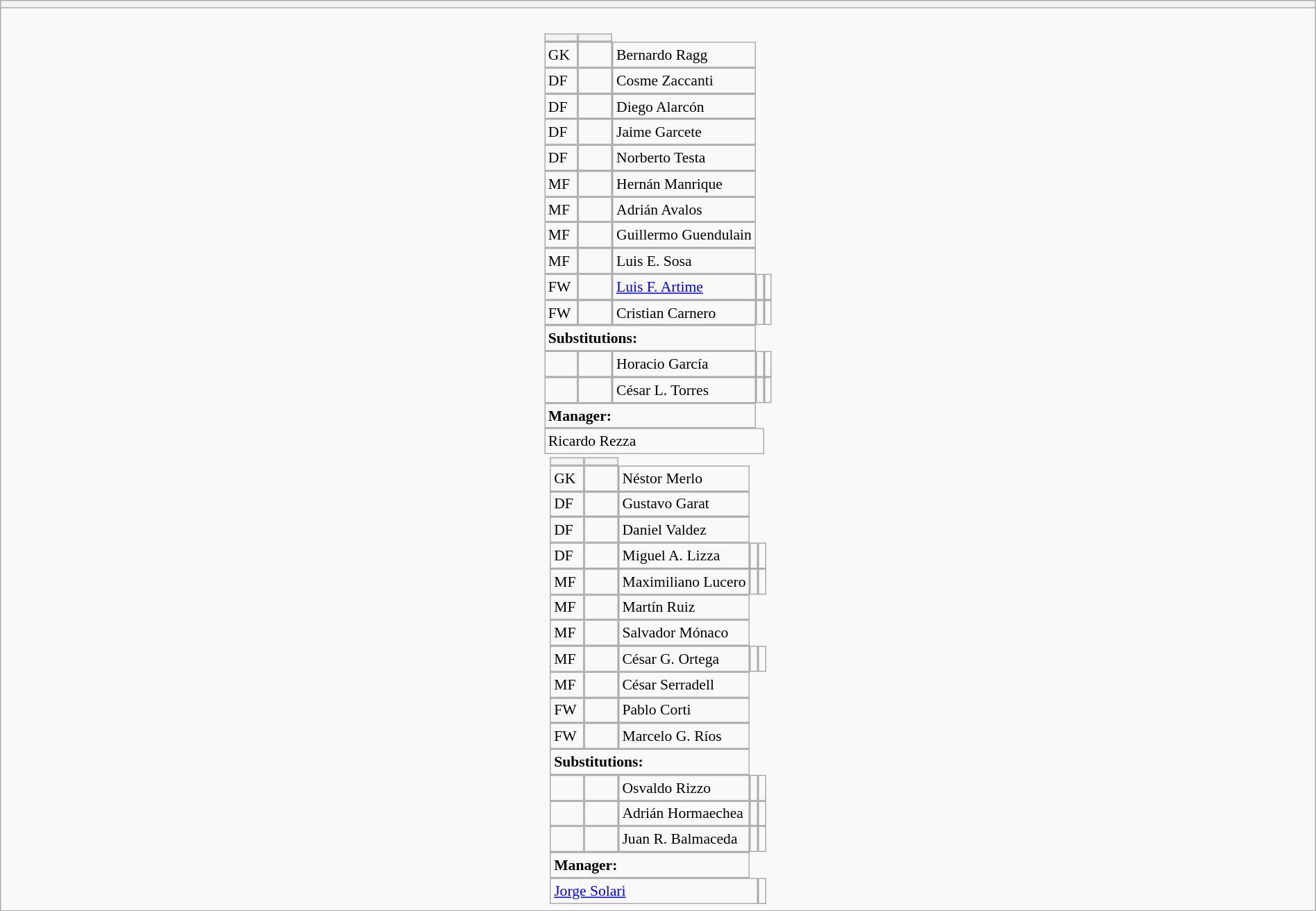<table style="width:100%" class="wikitable collapsible collapsed">
<tr>
<th></th>
</tr>
<tr>
<td><br>






<table style="font-size:90%; margin:0.2em auto;" cellspacing="0" cellpadding="0">
<tr>
<th width="25"></th>
<th width="25"></th>
</tr>
<tr>
<td>GK</td>
<td><strong> </strong></td>
<td>Bernardo Ragg</td>
</tr>
<tr>
<td>DF</td>
<td><strong> </strong></td>
<td>Cosme Zaccanti</td>
</tr>
<tr>
<td>DF</td>
<td><strong> </strong></td>
<td>Diego Alarcón</td>
</tr>
<tr>
<td>DF</td>
<td><strong> </strong></td>
<td>Jaime Garcete</td>
</tr>
<tr>
<td>DF</td>
<td><strong> </strong></td>
<td>Norberto Testa</td>
</tr>
<tr>
<td>MF</td>
<td><strong> </strong></td>
<td>Hernán Manrique</td>
</tr>
<tr>
<td>MF</td>
<td><strong> </strong></td>
<td>Adrián Avalos</td>
</tr>
<tr>
<td>MF</td>
<td><strong> </strong></td>
<td>Guillermo Guendulain</td>
</tr>
<tr>
<td>MF</td>
<td><strong> </strong></td>
<td>Luis E. Sosa</td>
</tr>
<tr>
<td>FW</td>
<td><strong> </strong></td>
<td><a href='#'>Luis F. Artime</a></td>
<td></td>
<td></td>
</tr>
<tr>
<td>FW</td>
<td><strong> </strong></td>
<td>Cristian Carnero</td>
<td></td>
<td></td>
</tr>
<tr>
<td colspan=3><strong>Substitutions:</strong></td>
</tr>
<tr>
<td></td>
<td><strong> </strong></td>
<td>Horacio García</td>
<td></td>
<td></td>
</tr>
<tr>
<td></td>
<td><strong> </strong></td>
<td>César L. Torres</td>
<td></td>
<td></td>
</tr>
<tr>
<td colspan=3><strong>Manager:</strong></td>
</tr>
<tr>
<td colspan=4> Ricardo Rezza</td>
</tr>
</table>
<table cellspacing="0" cellpadding="0" style="font-size:90%; margin:0.2em auto;">
<tr>
<th width="25"></th>
<th width="25"></th>
</tr>
<tr>
<td>GK</td>
<td><strong> </strong></td>
<td>Néstor Merlo</td>
</tr>
<tr>
<td>DF</td>
<td><strong> </strong></td>
<td>Gustavo Garat</td>
</tr>
<tr>
<td>DF</td>
<td><strong> </strong></td>
<td>Daniel Valdez</td>
</tr>
<tr>
<td>DF</td>
<td><strong> </strong></td>
<td>Miguel A. Lizza</td>
<td></td>
<td></td>
</tr>
<tr>
<td>MF</td>
<td><strong> </strong></td>
<td>Maximiliano Lucero</td>
<td></td>
<td></td>
</tr>
<tr>
<td>MF</td>
<td><strong> </strong></td>
<td>Martín Ruiz</td>
</tr>
<tr>
<td>MF</td>
<td><strong> </strong></td>
<td>Salvador Mónaco</td>
</tr>
<tr>
<td>MF</td>
<td><strong> </strong></td>
<td>César G. Ortega</td>
<td></td>
<td></td>
</tr>
<tr>
<td>MF</td>
<td><strong> </strong></td>
<td>César Serradell</td>
</tr>
<tr>
<td>FW</td>
<td><strong> </strong></td>
<td>Pablo Corti</td>
</tr>
<tr>
<td>FW</td>
<td><strong> </strong></td>
<td>Marcelo G. Ríos</td>
</tr>
<tr>
<td colspan=3><strong>Substitutions:</strong></td>
</tr>
<tr>
<td></td>
<td><strong> </strong></td>
<td>Osvaldo Rizzo</td>
<td></td>
<td></td>
</tr>
<tr>
<td></td>
<td><strong> </strong></td>
<td>Adrián Hormaechea</td>
<td></td>
<td></td>
</tr>
<tr>
<td></td>
<td><strong> </strong></td>
<td>Juan R. Balmaceda</td>
<td></td>
<td></td>
</tr>
<tr>
<td colspan=3><strong>Manager:</strong></td>
</tr>
<tr>
<td colspan=4> <a href='#'>Jorge Solari</a></td>
<td></td>
</tr>
</table>
</td>
</tr>
</table>
